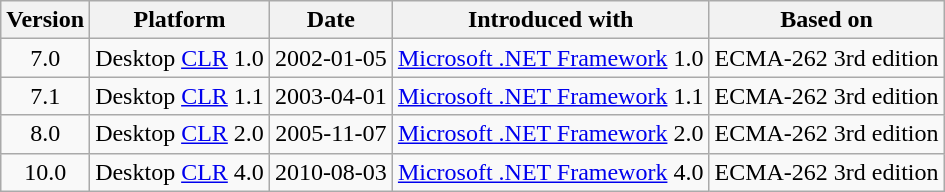<table class="wikitable" style="text-align: center;">
<tr>
<th>Version</th>
<th>Platform</th>
<th>Date</th>
<th>Introduced with</th>
<th>Based on</th>
</tr>
<tr>
<td>7.0</td>
<td>Desktop <a href='#'>CLR</a> 1.0</td>
<td>2002-01-05</td>
<td><a href='#'>Microsoft .NET Framework</a> 1.0</td>
<td>ECMA-262 3rd edition</td>
</tr>
<tr>
<td>7.1</td>
<td>Desktop <a href='#'>CLR</a> 1.1</td>
<td>2003-04-01</td>
<td><a href='#'>Microsoft .NET Framework</a> 1.1</td>
<td>ECMA-262 3rd edition</td>
</tr>
<tr>
<td>8.0</td>
<td>Desktop <a href='#'>CLR</a> 2.0</td>
<td>2005-11-07</td>
<td><a href='#'>Microsoft .NET Framework</a> 2.0</td>
<td>ECMA-262 3rd edition</td>
</tr>
<tr>
<td>10.0</td>
<td>Desktop <a href='#'>CLR</a> 4.0</td>
<td>2010-08-03</td>
<td><a href='#'>Microsoft .NET Framework</a> 4.0</td>
<td>ECMA-262 3rd edition</td>
</tr>
</table>
